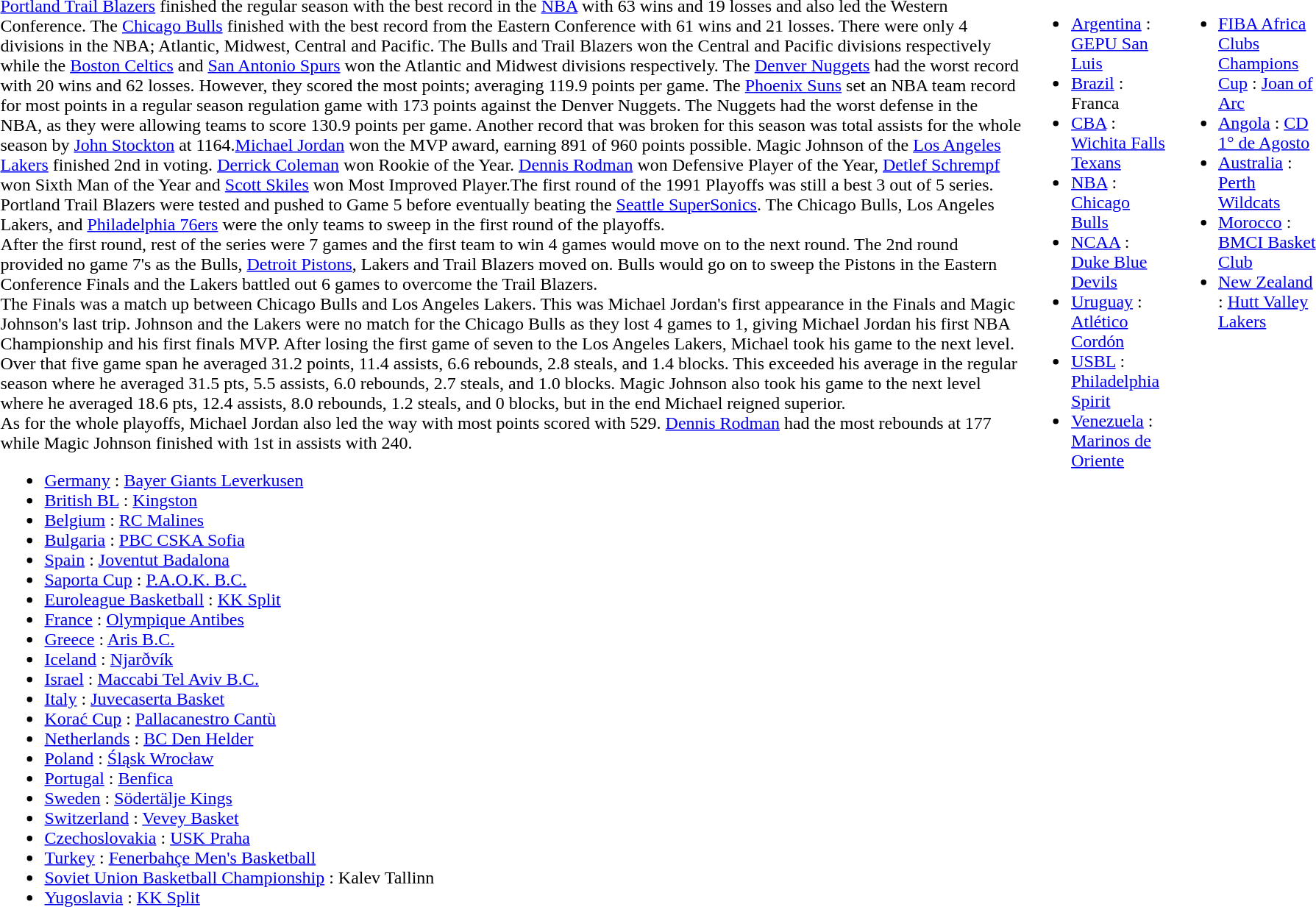<table style="border:0;width:95%;">
<tr style="vertical-align:top;">
<td><br><a href='#'>Portland Trail Blazers</a> finished the regular season with the best record in the <a href='#'>NBA</a> with 63 wins and 19 losses and also led the Western Conference. The <a href='#'>Chicago Bulls</a> finished with the best record from the Eastern Conference with 61 wins and 21 losses. There were only 4 divisions in the NBA; Atlantic, Midwest, Central and Pacific. The Bulls and Trail Blazers won the Central and Pacific divisions respectively while the <a href='#'>Boston Celtics</a> and <a href='#'>San Antonio Spurs</a> won the Atlantic and Midwest divisions respectively. The <a href='#'>Denver Nuggets</a> had the worst record with 20 wins and 62 losses. However, they scored the most points; averaging 119.9 points per game. The <a href='#'>Phoenix Suns</a> set an NBA team record for most points in a regular season regulation game with 173 points against the Denver Nuggets. The Nuggets had the worst defense in the NBA, as they were allowing teams to score 130.9 points per game. Another record that was broken for this season was total assists for the whole season by <a href='#'>John Stockton</a> at 1164.<a href='#'>Michael Jordan</a> won the MVP award, earning 891 of 960 points possible. Magic Johnson of the <a href='#'>Los Angeles Lakers</a> finished 2nd in voting. <a href='#'>Derrick Coleman</a> won Rookie of the Year. <a href='#'>Dennis Rodman</a> won Defensive Player of the Year, <a href='#'>Detlef Schrempf</a> won Sixth Man of the Year and <a href='#'>Scott Skiles</a> won Most Improved Player.The first round of the 1991 Playoffs was still a best 3 out of 5 series. Portland Trail Blazers were tested and pushed to Game 5 before eventually beating the <a href='#'>Seattle SuperSonics</a>. The Chicago Bulls, Los Angeles Lakers, and <a href='#'>Philadelphia 76ers</a> were the only teams to sweep in the first round of the playoffs.<br>After the first round, rest of the series were 7 games and the first team to win 4 games would move on to the next round. The 2nd round provided no game 7's as the Bulls, <a href='#'>Detroit Pistons</a>, Lakers and Trail Blazers moved on. Bulls would go on to sweep the Pistons in the Eastern Conference Finals and the Lakers battled out 6 games to overcome the Trail Blazers.<br>The Finals was a match up between Chicago Bulls and Los Angeles Lakers. This was Michael Jordan's first appearance in the Finals and Magic Johnson's last trip. Johnson and the Lakers were no match for the Chicago Bulls as they lost 4 games to 1, giving Michael Jordan his first NBA Championship and his first finals MVP. After losing the first game of seven to the Los Angeles Lakers, Michael took his game to the next level. Over that five game span he averaged 31.2 points, 11.4 assists, 6.6 rebounds, 2.8 steals, and 1.4 blocks. This exceeded his average in the regular season where he averaged 31.5 pts, 5.5 assists, 6.0 rebounds, 2.7 steals, and 1.0 blocks. Magic Johnson also took his game to the next level where he averaged 18.6 pts, 12.4 assists, 8.0 rebounds, 1.2 steals, and 0 blocks, but in the end Michael reigned superior.<br>As for the whole playoffs, Michael Jordan also led the way with most points scored with 529. <a href='#'>Dennis Rodman</a> had the most rebounds at 177 while Magic Johnson finished with 1st in assists with 240.<ul><li><a href='#'>Germany</a> : <a href='#'>Bayer Giants Leverkusen</a></li><li><a href='#'>British BL</a> : <a href='#'>Kingston</a></li><li><a href='#'>Belgium</a> : <a href='#'>RC Malines</a></li><li><a href='#'>Bulgaria</a> : <a href='#'>PBC CSKA Sofia</a></li><li><a href='#'>Spain</a> : <a href='#'>Joventut Badalona</a></li><li><a href='#'>Saporta Cup</a> : <a href='#'>P.A.O.K. B.C.</a></li><li><a href='#'>Euroleague Basketball</a> : <a href='#'>KK Split</a></li><li><a href='#'>France</a> : <a href='#'>Olympique Antibes</a></li><li><a href='#'>Greece</a> : <a href='#'>Aris B.C.</a></li><li><a href='#'>Iceland</a> : <a href='#'>Njarðvík</a></li><li><a href='#'>Israel</a> : <a href='#'>Maccabi Tel Aviv B.C.</a></li><li><a href='#'>Italy</a> : <a href='#'>Juvecaserta Basket</a></li><li><a href='#'>Korać Cup</a> : <a href='#'>Pallacanestro Cantù</a></li><li><a href='#'>Netherlands</a> : <a href='#'>BC Den Helder</a></li><li><a href='#'>Poland</a> :  <a href='#'>Śląsk Wrocław</a></li><li><a href='#'>Portugal</a> : <a href='#'>Benfica</a></li><li><a href='#'>Sweden</a> : <a href='#'>Södertälje Kings</a></li><li><a href='#'>Switzerland</a> : <a href='#'>Vevey Basket</a></li><li><a href='#'>Czechoslovakia</a> : <a href='#'>USK Praha</a></li><li><a href='#'>Turkey</a> : <a href='#'>Fenerbahçe Men's Basketball</a></li><li><a href='#'>Soviet Union Basketball Championship</a> : Kalev Tallinn</li><li><a href='#'>Yugoslavia</a> : <a href='#'>KK Split</a></li></ul></td>
<td><br><ul><li><a href='#'>Argentina</a> : <a href='#'>GEPU San Luis</a></li><li><a href='#'>Brazil</a> : Franca</li><li><a href='#'>CBA</a> : <a href='#'>Wichita Falls Texans</a></li><li><a href='#'>NBA</a> : <a href='#'>Chicago Bulls</a></li><li><a href='#'>NCAA</a> : <a href='#'>Duke Blue Devils</a></li><li><a href='#'>Uruguay</a> : <a href='#'>Atlético Cordón</a></li><li><a href='#'>USBL</a> : <a href='#'>Philadelphia Spirit</a></li><li><a href='#'>Venezuela</a> : <a href='#'>Marinos de Oriente</a></li></ul></td>
<td><br><ul><li><a href='#'>FIBA Africa Clubs Champions Cup</a> :  <a href='#'>Joan of Arc</a></li><li><a href='#'>Angola</a> : <a href='#'>CD 1° de Agosto</a></li><li><a href='#'>Australia</a> : <a href='#'>Perth Wildcats</a></li><li><a href='#'>Morocco</a> : <a href='#'>BMCI Basket Club</a></li><li><a href='#'>New Zealand</a> : <a href='#'>Hutt Valley Lakers</a></li></ul></td>
</tr>
</table>
